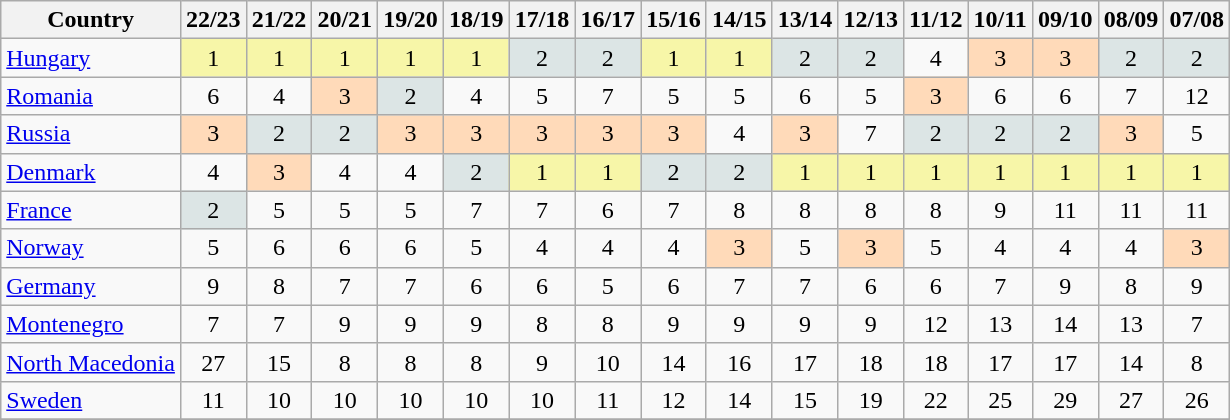<table class="wikitable sortable" style="text-align: center;">
<tr>
<th>Country</th>
<th>22/23</th>
<th>21/22</th>
<th>20/21</th>
<th>19/20</th>
<th>18/19</th>
<th>17/18</th>
<th>16/17</th>
<th>15/16</th>
<th>14/15</th>
<th>13/14</th>
<th>12/13</th>
<th>11/12</th>
<th>10/11</th>
<th>09/10</th>
<th>08/09</th>
<th>07/08</th>
</tr>
<tr>
<td align=left> <a href='#'>Hungary</a></td>
<td style="background:#F7F6A8;">1</td>
<td style="background:#F7F6A8;">1</td>
<td style="background:#F7F6A8;">1</td>
<td style="background:#F7F6A8;">1</td>
<td style="background:#F7F6A8;">1</td>
<td style="background:#DCE5E5;">2</td>
<td style="background:#DCE5E5;">2</td>
<td style="background:#F7F6A8;">1</td>
<td style="background:#F7F6A8;">1</td>
<td style="background:#DCE5E5;">2</td>
<td style="background:#DCE5E5;">2</td>
<td>4</td>
<td style="background:#FFDAB9;">3</td>
<td style="background:#FFDAB9;">3</td>
<td style="background:#DCE5E5;">2</td>
<td style="background:#DCE5E5;">2</td>
</tr>
<tr>
<td align=left> <a href='#'>Romania</a></td>
<td>6</td>
<td>4</td>
<td style="background:#FFDAB9;">3</td>
<td style="background:#DCE5E5;">2</td>
<td>4</td>
<td>5</td>
<td>7</td>
<td>5</td>
<td>5</td>
<td>6</td>
<td>5</td>
<td style="background:#FFDAB9;">3</td>
<td>6</td>
<td>6</td>
<td>7</td>
<td>12</td>
</tr>
<tr>
<td align=left> <a href='#'>Russia</a></td>
<td style="background:#FFDAB9;">3</td>
<td style="background:#DCE5E5;">2</td>
<td style="background:#DCE5E5;">2</td>
<td style="background:#FFDAB9;">3</td>
<td style="background:#FFDAB9;">3</td>
<td style="background:#FFDAB9;">3</td>
<td style="background:#FFDAB9;">3</td>
<td style="background:#FFDAB9;">3</td>
<td>4</td>
<td style="background:#FFDAB9;">3</td>
<td>7</td>
<td style="background:#DCE5E5;">2</td>
<td style="background:#DCE5E5;">2</td>
<td style="background:#DCE5E5;">2</td>
<td style="background:#FFDAB9;">3</td>
<td>5</td>
</tr>
<tr>
<td align=left> <a href='#'>Denmark</a></td>
<td>4</td>
<td style="background:#FFDAB9;">3</td>
<td>4</td>
<td>4</td>
<td style="background:#DCE5E5;">2</td>
<td style="background:#F7F6A8;">1</td>
<td style="background:#F7F6A8;">1</td>
<td style="background:#DCE5E5;">2</td>
<td style="background:#DCE5E5;">2</td>
<td style="background:#F7F6A8;">1</td>
<td style="background:#F7F6A8;">1</td>
<td style="background:#F7F6A8;">1</td>
<td style="background:#F7F6A8;">1</td>
<td style="background:#F7F6A8;">1</td>
<td style="background:#F7F6A8;">1</td>
<td style="background:#F7F6A8;">1</td>
</tr>
<tr>
<td align=left> <a href='#'>France</a></td>
<td style="background:#DCE5E5;">2</td>
<td>5</td>
<td>5</td>
<td>5</td>
<td>7</td>
<td>7</td>
<td>6</td>
<td>7</td>
<td>8</td>
<td>8</td>
<td>8</td>
<td>8</td>
<td>9</td>
<td>11</td>
<td>11</td>
<td>11</td>
</tr>
<tr>
<td align=left> <a href='#'>Norway</a></td>
<td>5</td>
<td>6</td>
<td>6</td>
<td>6</td>
<td>5</td>
<td>4</td>
<td>4</td>
<td>4</td>
<td style="background:#FFDAB9;">3</td>
<td>5</td>
<td style="background:#FFDAB9;">3</td>
<td>5</td>
<td>4</td>
<td>4</td>
<td>4</td>
<td style="background:#FFDAB9;">3</td>
</tr>
<tr>
<td align=left> <a href='#'>Germany</a></td>
<td>9</td>
<td>8</td>
<td>7</td>
<td>7</td>
<td>6</td>
<td>6</td>
<td>5</td>
<td>6</td>
<td>7</td>
<td>7</td>
<td>6</td>
<td>6</td>
<td>7</td>
<td>9</td>
<td>8</td>
<td>9</td>
</tr>
<tr>
<td align=left> <a href='#'>Montenegro</a></td>
<td>7</td>
<td>7</td>
<td>9</td>
<td>9</td>
<td>9</td>
<td>8</td>
<td>8</td>
<td>9</td>
<td>9</td>
<td>9</td>
<td>9</td>
<td>12</td>
<td>13</td>
<td>14</td>
<td>13</td>
<td>7</td>
</tr>
<tr>
<td align=left> <a href='#'>North Macedonia</a></td>
<td>27</td>
<td>15</td>
<td>8</td>
<td>8</td>
<td>8</td>
<td>9</td>
<td>10</td>
<td>14</td>
<td>16</td>
<td>17</td>
<td>18</td>
<td>18</td>
<td>17</td>
<td>17</td>
<td>14</td>
<td>8</td>
</tr>
<tr>
<td align=left> <a href='#'>Sweden</a></td>
<td>11</td>
<td>10</td>
<td>10</td>
<td>10</td>
<td>10</td>
<td>10</td>
<td>11</td>
<td>12</td>
<td>14</td>
<td>15</td>
<td>19</td>
<td>22</td>
<td>25</td>
<td>29</td>
<td>27</td>
<td>26</td>
</tr>
<tr>
</tr>
</table>
